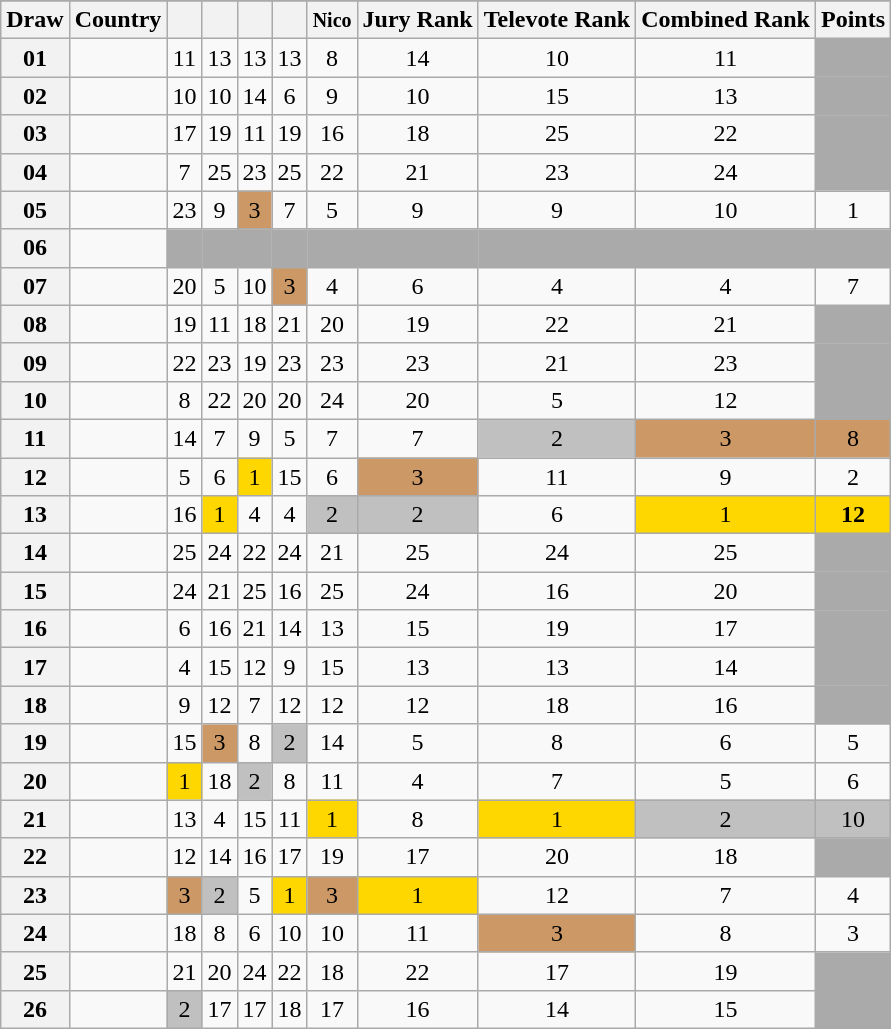<table class="sortable wikitable collapsible plainrowheaders" style="text-align:center;">
<tr>
</tr>
<tr>
<th scope="col">Draw</th>
<th scope="col">Country</th>
<th scope="col"><small></small></th>
<th scope="col"><small></small></th>
<th scope="col"><small></small></th>
<th scope="col"><small></small></th>
<th scope="col"><small>Nico</small></th>
<th scope="col">Jury Rank</th>
<th scope="col">Televote Rank</th>
<th scope="col">Combined Rank</th>
<th scope="col">Points</th>
</tr>
<tr>
<th scope="row" style="text-align:center;">01</th>
<td style="text-align:left;"></td>
<td>11</td>
<td>13</td>
<td>13</td>
<td>13</td>
<td>8</td>
<td>14</td>
<td>10</td>
<td>11</td>
<td style="background:#AAAAAA;"></td>
</tr>
<tr>
<th scope="row" style="text-align:center;">02</th>
<td style="text-align:left;"></td>
<td>10</td>
<td>10</td>
<td>14</td>
<td>6</td>
<td>9</td>
<td>10</td>
<td>15</td>
<td>13</td>
<td style="background:#AAAAAA;"></td>
</tr>
<tr>
<th scope="row" style="text-align:center;">03</th>
<td style="text-align:left;"></td>
<td>17</td>
<td>19</td>
<td>11</td>
<td>19</td>
<td>16</td>
<td>18</td>
<td>25</td>
<td>22</td>
<td style="background:#AAAAAA;"></td>
</tr>
<tr>
<th scope="row" style="text-align:center;">04</th>
<td style="text-align:left;"></td>
<td>7</td>
<td>25</td>
<td>23</td>
<td>25</td>
<td>22</td>
<td>21</td>
<td>23</td>
<td>24</td>
<td style="background:#AAAAAA;"></td>
</tr>
<tr>
<th scope="row" style="text-align:center;">05</th>
<td style="text-align:left;"></td>
<td>23</td>
<td>9</td>
<td style="background:#CC9966;">3</td>
<td>7</td>
<td>5</td>
<td>9</td>
<td>9</td>
<td>10</td>
<td>1</td>
</tr>
<tr class="sortbottom">
<th scope="row" style="text-align:center;">06</th>
<td style="text-align:left;"></td>
<td style="background:#AAAAAA;"></td>
<td style="background:#AAAAAA;"></td>
<td style="background:#AAAAAA;"></td>
<td style="background:#AAAAAA;"></td>
<td style="background:#AAAAAA;"></td>
<td style="background:#AAAAAA;"></td>
<td style="background:#AAAAAA;"></td>
<td style="background:#AAAAAA;"></td>
<td style="background:#AAAAAA;"></td>
</tr>
<tr>
<th scope="row" style="text-align:center;">07</th>
<td style="text-align:left;"></td>
<td>20</td>
<td>5</td>
<td>10</td>
<td style="background:#CC9966;">3</td>
<td>4</td>
<td>6</td>
<td>4</td>
<td>4</td>
<td>7</td>
</tr>
<tr>
<th scope="row" style="text-align:center;">08</th>
<td style="text-align:left;"></td>
<td>19</td>
<td>11</td>
<td>18</td>
<td>21</td>
<td>20</td>
<td>19</td>
<td>22</td>
<td>21</td>
<td style="background:#AAAAAA;"></td>
</tr>
<tr>
<th scope="row" style="text-align:center;">09</th>
<td style="text-align:left;"></td>
<td>22</td>
<td>23</td>
<td>19</td>
<td>23</td>
<td>23</td>
<td>23</td>
<td>21</td>
<td>23</td>
<td style="background:#AAAAAA;"></td>
</tr>
<tr>
<th scope="row" style="text-align:center;">10</th>
<td style="text-align:left;"></td>
<td>8</td>
<td>22</td>
<td>20</td>
<td>20</td>
<td>24</td>
<td>20</td>
<td>5</td>
<td>12</td>
<td style="background:#AAAAAA;"></td>
</tr>
<tr>
<th scope="row" style="text-align:center;">11</th>
<td style="text-align:left;"></td>
<td>14</td>
<td>7</td>
<td>9</td>
<td>5</td>
<td>7</td>
<td>7</td>
<td style="background:silver;">2</td>
<td style="background:#CC9966;">3</td>
<td style="background:#CC9966;">8</td>
</tr>
<tr>
<th scope="row" style="text-align:center;">12</th>
<td style="text-align:left;"></td>
<td>5</td>
<td>6</td>
<td style="background:gold;">1</td>
<td>15</td>
<td>6</td>
<td style="background:#CC9966;">3</td>
<td>11</td>
<td>9</td>
<td>2</td>
</tr>
<tr>
<th scope="row" style="text-align:center;">13</th>
<td style="text-align:left;"></td>
<td>16</td>
<td style="background:gold;">1</td>
<td>4</td>
<td>4</td>
<td style="background:silver;">2</td>
<td style="background:silver;">2</td>
<td>6</td>
<td style="background:gold;">1</td>
<td style="background:gold;"><strong>12</strong></td>
</tr>
<tr>
<th scope="row" style="text-align:center;">14</th>
<td style="text-align:left;"></td>
<td>25</td>
<td>24</td>
<td>22</td>
<td>24</td>
<td>21</td>
<td>25</td>
<td>24</td>
<td>25</td>
<td style="background:#AAAAAA;"></td>
</tr>
<tr>
<th scope="row" style="text-align:center;">15</th>
<td style="text-align:left;"></td>
<td>24</td>
<td>21</td>
<td>25</td>
<td>16</td>
<td>25</td>
<td>24</td>
<td>16</td>
<td>20</td>
<td style="background:#AAAAAA;"></td>
</tr>
<tr>
<th scope="row" style="text-align:center;">16</th>
<td style="text-align:left;"></td>
<td>6</td>
<td>16</td>
<td>21</td>
<td>14</td>
<td>13</td>
<td>15</td>
<td>19</td>
<td>17</td>
<td style="background:#AAAAAA;"></td>
</tr>
<tr>
<th scope="row" style="text-align:center;">17</th>
<td style="text-align:left;"></td>
<td>4</td>
<td>15</td>
<td>12</td>
<td>9</td>
<td>15</td>
<td>13</td>
<td>13</td>
<td>14</td>
<td style="background:#AAAAAA;"></td>
</tr>
<tr>
<th scope="row" style="text-align:center;">18</th>
<td style="text-align:left;"></td>
<td>9</td>
<td>12</td>
<td>7</td>
<td>12</td>
<td>12</td>
<td>12</td>
<td>18</td>
<td>16</td>
<td style="background:#AAAAAA;"></td>
</tr>
<tr>
<th scope="row" style="text-align:center;">19</th>
<td style="text-align:left;"></td>
<td>15</td>
<td style="background:#CC9966;">3</td>
<td>8</td>
<td style="background:silver;">2</td>
<td>14</td>
<td>5</td>
<td>8</td>
<td>6</td>
<td>5</td>
</tr>
<tr>
<th scope="row" style="text-align:center;">20</th>
<td style="text-align:left;"></td>
<td style="background:gold;">1</td>
<td>18</td>
<td style="background:silver;">2</td>
<td>8</td>
<td>11</td>
<td>4</td>
<td>7</td>
<td>5</td>
<td>6</td>
</tr>
<tr>
<th scope="row" style="text-align:center;">21</th>
<td style="text-align:left;"></td>
<td>13</td>
<td>4</td>
<td>15</td>
<td>11</td>
<td style="background:gold;">1</td>
<td>8</td>
<td style="background:gold;">1</td>
<td style="background:silver;">2</td>
<td style="background:silver;">10</td>
</tr>
<tr>
<th scope="row" style="text-align:center;">22</th>
<td style="text-align:left;"></td>
<td>12</td>
<td>14</td>
<td>16</td>
<td>17</td>
<td>19</td>
<td>17</td>
<td>20</td>
<td>18</td>
<td style="background:#AAAAAA;"></td>
</tr>
<tr>
<th scope="row" style="text-align:center;">23</th>
<td style="text-align:left;"></td>
<td style="background:#CC9966;">3</td>
<td style="background:silver;">2</td>
<td>5</td>
<td style="background:gold;">1</td>
<td style="background:#CC9966;">3</td>
<td style="background:gold;">1</td>
<td>12</td>
<td>7</td>
<td>4</td>
</tr>
<tr>
<th scope="row" style="text-align:center;">24</th>
<td style="text-align:left;"></td>
<td>18</td>
<td>8</td>
<td>6</td>
<td>10</td>
<td>10</td>
<td>11</td>
<td style="background:#CC9966;">3</td>
<td>8</td>
<td>3</td>
</tr>
<tr>
<th scope="row" style="text-align:center;">25</th>
<td style="text-align:left;"></td>
<td>21</td>
<td>20</td>
<td>24</td>
<td>22</td>
<td>18</td>
<td>22</td>
<td>17</td>
<td>19</td>
<td style="background:#AAAAAA;"></td>
</tr>
<tr>
<th scope="row" style="text-align:center;">26</th>
<td style="text-align:left;"></td>
<td style="background:silver;">2</td>
<td>17</td>
<td>17</td>
<td>18</td>
<td>17</td>
<td>16</td>
<td>14</td>
<td>15</td>
<td style="background:#AAAAAA;"></td>
</tr>
</table>
